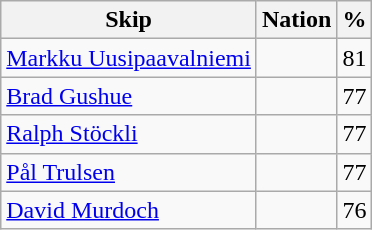<table class="wikitable">
<tr>
<th>Skip</th>
<th>Nation</th>
<th>%</th>
</tr>
<tr>
<td><a href='#'>Markku Uusipaavalniemi</a></td>
<td></td>
<td>81</td>
</tr>
<tr>
<td><a href='#'>Brad Gushue</a></td>
<td></td>
<td>77</td>
</tr>
<tr>
<td><a href='#'>Ralph Stöckli</a></td>
<td></td>
<td>77</td>
</tr>
<tr>
<td><a href='#'>Pål Trulsen</a></td>
<td></td>
<td>77</td>
</tr>
<tr>
<td><a href='#'>David Murdoch</a></td>
<td></td>
<td>76</td>
</tr>
</table>
